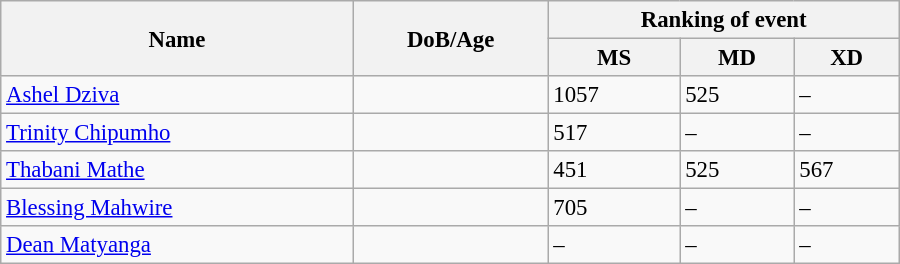<table class="wikitable" style="width:600px; font-size:95%;">
<tr>
<th rowspan="2" align="left">Name</th>
<th rowspan="2" align="left">DoB/Age</th>
<th colspan="3" align="center">Ranking of event</th>
</tr>
<tr>
<th align="center">MS</th>
<th>MD</th>
<th align="center">XD</th>
</tr>
<tr>
<td><a href='#'>Ashel Dziva</a></td>
<td></td>
<td>1057</td>
<td>525</td>
<td>–</td>
</tr>
<tr>
<td><a href='#'>Trinity Chipumho</a></td>
<td></td>
<td>517</td>
<td>–</td>
<td>–</td>
</tr>
<tr>
<td><a href='#'>Thabani Mathe</a></td>
<td></td>
<td>451</td>
<td>525</td>
<td>567</td>
</tr>
<tr>
<td><a href='#'>Blessing Mahwire</a></td>
<td></td>
<td>705</td>
<td>–</td>
<td>–</td>
</tr>
<tr>
<td><a href='#'>Dean Matyanga</a></td>
<td></td>
<td>–</td>
<td>–</td>
<td>–</td>
</tr>
</table>
